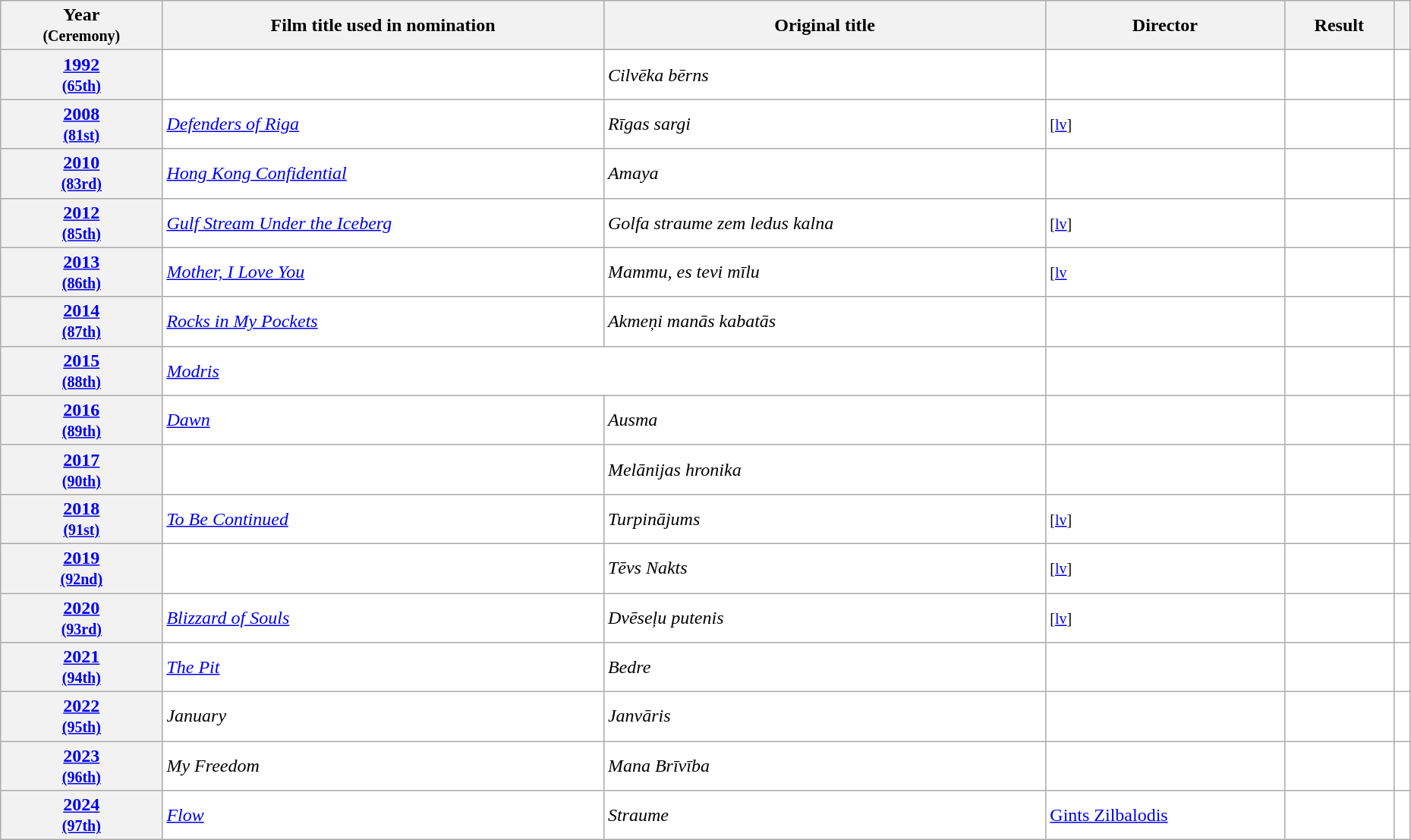<table class="wikitable sortable plainrowheaders " width="98%" style="background:#ffffff;">
<tr>
<th scope="col">Year<br><small>(Ceremony)</small></th>
<th scope="col">Film title used in nomination</th>
<th scope="col">Original title</th>
<th scope="col">Director</th>
<th scope="col">Result</th>
<th scope="col" class="unsortable"></th>
</tr>
<tr>
<th scope="row" style="text-align:center"><strong><a href='#'>1992</a><br><small><a href='#'>(65th)</a></small></strong></th>
<td></td>
<td><em>Cilvēka bērns</em></td>
<td></td>
<td></td>
<td style="text-align:center;"></td>
</tr>
<tr>
<th scope="row" style="text-align:center"><strong><a href='#'>2008</a><br><small><a href='#'>(81st)</a></small></strong></th>
<td><em><a href='#'>Defenders of Riga</a></em></td>
<td><em>Rīgas sargi</em></td>
<td> <small>[<a href='#'>lv</a>]</small></td>
<td></td>
<td style="text-align:center;"></td>
</tr>
<tr>
<th scope="row" style="text-align:center"><strong><a href='#'>2010</a><br><small><a href='#'>(83rd)</a></small></strong></th>
<td><em><a href='#'>Hong Kong Confidential</a></em></td>
<td><em>Amaya</em></td>
<td></td>
<td></td>
<td style="text-align:center;"></td>
</tr>
<tr>
<th scope="row" style="text-align:center"><strong><a href='#'>2012</a><br><small><a href='#'>(85th)</a></small></strong></th>
<td><em><a href='#'>Gulf Stream Under the Iceberg</a></em></td>
<td><em>Golfa straume zem ledus kalna</em></td>
<td> <small>[<a href='#'>lv</a>]</small></td>
<td></td>
<td style="text-align:center;"></td>
</tr>
<tr>
<th scope="row" style="text-align:center"><strong><a href='#'>2013</a><br><small><a href='#'>(86th)</a></small></strong></th>
<td><em><a href='#'>Mother, I Love You</a></em></td>
<td><em>Mammu, es tevi mīlu</em></td>
<td> <small>[<a href='#'>lv</a></small></td>
<td></td>
<td style="text-align:center;"></td>
</tr>
<tr>
<th scope="row" style="text-align:center"><strong><a href='#'>2014</a><br><small><a href='#'>(87th)</a></small></strong></th>
<td><em><a href='#'>Rocks in My Pockets</a></em></td>
<td><em>Akmeņi manās kabatās</em></td>
<td></td>
<td></td>
<td style="text-align:center;"></td>
</tr>
<tr>
<th scope="row" style="text-align:center"><strong><a href='#'>2015</a><br><small><a href='#'>(88th)</a></small></strong></th>
<td colspan="2"><em><a href='#'>Modris</a></em></td>
<td></td>
<td></td>
<td style="text-align:center;"></td>
</tr>
<tr>
<th scope="row" style="text-align:center"><strong><a href='#'>2016</a><br><small><a href='#'>(89th)</a></small></strong></th>
<td><em><a href='#'>Dawn</a></em></td>
<td><em>Ausma</em></td>
<td></td>
<td></td>
<td style="text-align:center;"></td>
</tr>
<tr>
<th scope="row" style="text-align:center"><strong><a href='#'>2017</a><br><small><a href='#'>(90th)</a></small></strong></th>
<td></td>
<td><em>Melānijas hronika</em></td>
<td></td>
<td></td>
<td style="text-align:center;"></td>
</tr>
<tr>
<th scope="row" style="text-align:center"><strong><a href='#'>2018</a><br><small><a href='#'>(91st)</a></small></strong></th>
<td><em><a href='#'>To Be Continued</a></em></td>
<td><em>Turpinājums</em></td>
<td> <small>[<a href='#'>lv</a>]</small></td>
<td></td>
<td style="text-align:center;"></td>
</tr>
<tr>
<th scope="row" style="text-align:center"><strong><a href='#'>2019</a><br><small><a href='#'>(92nd)</a></small></strong></th>
<td></td>
<td><em>Tēvs Nakts</em></td>
<td> <small>[<a href='#'>lv</a>]</small></td>
<td></td>
<td style="text-align:center;"></td>
</tr>
<tr>
<th scope="row" style="text-align:center"><strong><a href='#'>2020</a><br><small><a href='#'>(93rd)</a></small></strong></th>
<td><em><a href='#'>Blizzard of Souls</a></em></td>
<td><em>Dvēseļu putenis</em></td>
<td> <small>[<a href='#'>lv</a>]</small></td>
<td></td>
<td style="text-align:center;"></td>
</tr>
<tr>
<th scope="row" style="text-align:center"><strong><a href='#'>2021</a></strong><br><small><strong><a href='#'>(94th)</a></strong></small></th>
<td><em><a href='#'>The Pit</a></em></td>
<td><em>Bedre</em></td>
<td></td>
<td></td>
<td style="text-align:center;"></td>
</tr>
<tr>
<th scope="row" style="text-align:center"><strong><a href='#'>2022</a></strong><br><small><strong><a href='#'>(95th)</a></strong></small></th>
<td><em>January</em></td>
<td><em>Janvāris</em></td>
<td></td>
<td></td>
<td style="text-align:center;"></td>
</tr>
<tr>
<th scope="row" style="text-align:center"><strong><a href='#'>2023</a></strong><br><small><strong><a href='#'>(96th)</a></strong></small></th>
<td><em>My Freedom</em></td>
<td><em>Mana Brīvība</em></td>
<td></td>
<td></td>
<td style="text-align:center;"></td>
</tr>
<tr>
<th align="center"><a href='#'>2024</a><br><small><a href='#'>(97th)</a></small></th>
<td><em><a href='#'>Flow</a></em></td>
<td><em>Straume</em></td>
<td><a href='#'>Gints Zilbalodis</a></td>
<td></td>
<td style="text-align:center;"></td>
</tr>
</table>
